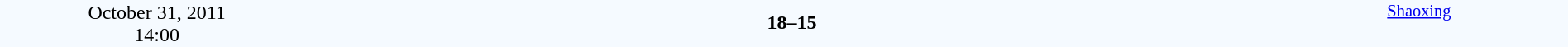<table style="width: 100%; background:#F5FAFF;" cellspacing="0">
<tr>
<td align=center rowspan=3 width=20%>October 31, 2011<br>14:00</td>
</tr>
<tr>
<td width=24% align=right><strong></strong></td>
<td align=center width=13%><strong>18–15</strong></td>
<td width=24%></td>
<td style=font-size:85% rowspan=3 valign=top align=center><a href='#'>Shaoxing</a></td>
</tr>
<tr style=font-size:85%>
<td align=right></td>
<td align=center></td>
<td></td>
</tr>
</table>
